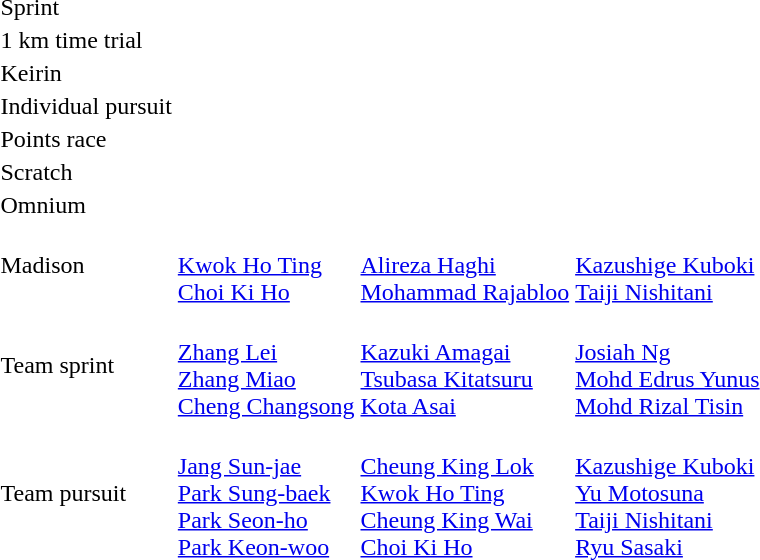<table>
<tr>
<td>Sprint</td>
<td></td>
<td></td>
<td></td>
</tr>
<tr>
<td>1 km time trial</td>
<td></td>
<td></td>
<td></td>
</tr>
<tr>
<td>Keirin</td>
<td></td>
<td></td>
<td></td>
</tr>
<tr>
<td>Individual pursuit</td>
<td></td>
<td></td>
<td></td>
</tr>
<tr>
<td>Points race</td>
<td></td>
<td></td>
<td></td>
</tr>
<tr>
<td>Scratch</td>
<td></td>
<td></td>
<td></td>
</tr>
<tr>
<td>Omnium</td>
<td></td>
<td></td>
<td></td>
</tr>
<tr>
<td>Madison</td>
<td><br><a href='#'>Kwok Ho Ting</a><br><a href='#'>Choi Ki Ho</a></td>
<td><br><a href='#'>Alireza Haghi</a><br><a href='#'>Mohammad Rajabloo</a></td>
<td><br><a href='#'>Kazushige Kuboki</a><br><a href='#'>Taiji Nishitani</a></td>
</tr>
<tr>
<td>Team sprint</td>
<td><br><a href='#'>Zhang Lei</a><br><a href='#'>Zhang Miao</a><br><a href='#'>Cheng Changsong</a></td>
<td><br><a href='#'>Kazuki Amagai</a><br><a href='#'>Tsubasa Kitatsuru</a><br><a href='#'>Kota Asai</a></td>
<td><br><a href='#'>Josiah Ng</a><br><a href='#'>Mohd Edrus Yunus</a><br><a href='#'>Mohd Rizal Tisin</a></td>
</tr>
<tr>
<td>Team pursuit</td>
<td><br><a href='#'>Jang Sun-jae</a><br><a href='#'>Park Sung-baek</a><br><a href='#'>Park Seon-ho</a><br><a href='#'>Park Keon-woo</a></td>
<td><br><a href='#'>Cheung King Lok</a><br><a href='#'>Kwok Ho Ting</a><br><a href='#'>Cheung King Wai</a><br><a href='#'>Choi Ki Ho</a></td>
<td><br><a href='#'>Kazushige Kuboki</a><br><a href='#'>Yu Motosuna</a><br><a href='#'>Taiji Nishitani</a><br><a href='#'>Ryu Sasaki</a></td>
</tr>
</table>
